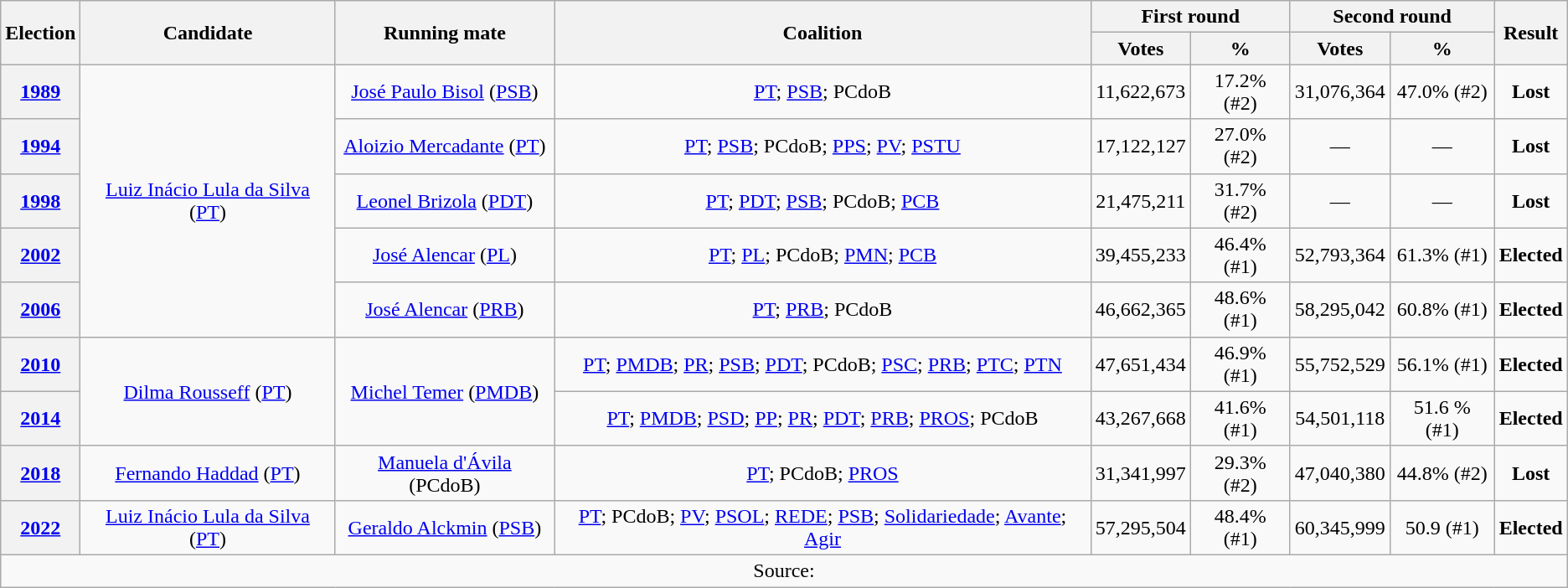<table class="wikitable" style="text-align:center">
<tr>
<th rowspan="2">Election</th>
<th rowspan="2">Candidate</th>
<th rowspan="2"><strong>Running mate</strong></th>
<th rowspan="2">Coalition</th>
<th colspan="2">First round</th>
<th colspan="2">Second round</th>
<th rowspan="2"><strong>Result</strong></th>
</tr>
<tr>
<th><strong>Votes</strong></th>
<th><strong>%</strong></th>
<th><strong>Votes</strong></th>
<th><strong>%</strong></th>
</tr>
<tr>
<th><a href='#'>1989</a></th>
<td rowspan="5"><a href='#'>Luiz Inácio Lula da Silva</a> (<a href='#'>PT</a>)</td>
<td><a href='#'>José Paulo Bisol</a> (<a href='#'>PSB</a>)</td>
<td><a href='#'>PT</a>; <a href='#'>PSB</a>; PCdoB</td>
<td>11,622,673</td>
<td>17.2% (#2)</td>
<td>31,076,364</td>
<td>47.0% (#2)</td>
<td><strong>Lost</strong> </td>
</tr>
<tr>
<th><a href='#'>1994</a></th>
<td><a href='#'>Aloizio Mercadante</a> (<a href='#'>PT</a>)</td>
<td><a href='#'>PT</a>; <a href='#'>PSB</a>; PCdoB; <a href='#'>PPS</a>; <a href='#'>PV</a>; <a href='#'>PSTU</a></td>
<td>17,122,127</td>
<td>27.0% (#2)</td>
<td>—</td>
<td>—</td>
<td><strong>Lost</strong> </td>
</tr>
<tr>
<th><a href='#'>1998</a></th>
<td><a href='#'>Leonel Brizola</a> (<a href='#'>PDT</a>)</td>
<td><a href='#'>PT</a>; <a href='#'>PDT</a>; <a href='#'>PSB</a>; PCdoB; <a href='#'>PCB</a></td>
<td>21,475,211</td>
<td>31.7% (#2)</td>
<td>—</td>
<td>—</td>
<td><strong>Lost</strong> </td>
</tr>
<tr>
<th><a href='#'>2002</a></th>
<td><a href='#'>José Alencar</a> (<a href='#'>PL</a>)</td>
<td><a href='#'>PT</a>; <a href='#'>PL</a>; PCdoB; <a href='#'>PMN</a>; <a href='#'>PCB</a></td>
<td>39,455,233</td>
<td>46.4% (#1)</td>
<td>52,793,364</td>
<td>61.3% (#1)</td>
<td><strong>Elected</strong> </td>
</tr>
<tr>
<th><a href='#'>2006</a></th>
<td><a href='#'>José Alencar</a> (<a href='#'>PRB</a>)</td>
<td><a href='#'>PT</a>; <a href='#'>PRB</a>; PCdoB</td>
<td>46,662,365</td>
<td>48.6% (#1)</td>
<td>58,295,042</td>
<td>60.8% (#1)</td>
<td><strong>Elected</strong> </td>
</tr>
<tr>
<th><a href='#'>2010</a></th>
<td rowspan="2"><a href='#'>Dilma Rousseff</a> (<a href='#'>PT</a>)</td>
<td rowspan="2"><a href='#'>Michel Temer</a> (<a href='#'>PMDB</a>)</td>
<td><a href='#'>PT</a>; <a href='#'>PMDB</a>; <a href='#'>PR</a>; <a href='#'>PSB</a>; <a href='#'>PDT</a>; PCdoB; <a href='#'>PSC</a>; <a href='#'>PRB</a>; <a href='#'>PTC</a>; <a href='#'>PTN</a></td>
<td>47,651,434</td>
<td>46.9% (#1)</td>
<td>55,752,529</td>
<td>56.1% (#1)</td>
<td><strong>Elected</strong> </td>
</tr>
<tr>
<th><a href='#'>2014</a></th>
<td><a href='#'>PT</a>; <a href='#'>PMDB</a>; <a href='#'>PSD</a>; <a href='#'>PP</a>; <a href='#'>PR</a>; <a href='#'>PDT</a>; <a href='#'>PRB</a>; <a href='#'>PROS</a>; PCdoB</td>
<td>43,267,668</td>
<td>41.6% (#1)</td>
<td>54,501,118</td>
<td>51.6 % (#1)</td>
<td><strong>Elected</strong> </td>
</tr>
<tr>
<th><a href='#'>2018</a></th>
<td><a href='#'>Fernando Haddad</a> (<a href='#'>PT</a>)</td>
<td><a href='#'>Manuela d'Ávila</a> (PCdoB)</td>
<td><a href='#'>PT</a>; PCdoB; <a href='#'>PROS</a></td>
<td>31,341,997</td>
<td>29.3% (#2)</td>
<td>47,040,380</td>
<td>44.8% (#2)</td>
<td><strong>Lost</strong> </td>
</tr>
<tr>
<th><a href='#'>2022</a></th>
<td><a href='#'>Luiz Inácio Lula da Silva</a> (<a href='#'>PT</a>)</td>
<td><a href='#'>Geraldo Alckmin</a> (<a href='#'>PSB</a>)</td>
<td><a href='#'>PT</a>; PCdoB; <a href='#'>PV</a>; <a href='#'>PSOL</a>; <a href='#'>REDE</a>; <a href='#'>PSB</a>; <a href='#'>Solidariedade</a>; <a href='#'>Avante</a>; <a href='#'>Agir</a></td>
<td>57,295,504</td>
<td>48.4% (#1)</td>
<td>60,345,999</td>
<td>50.9 (#1)</td>
<td><strong>Elected</strong> </td>
</tr>
<tr>
<td colspan="9">Source: </td>
</tr>
</table>
